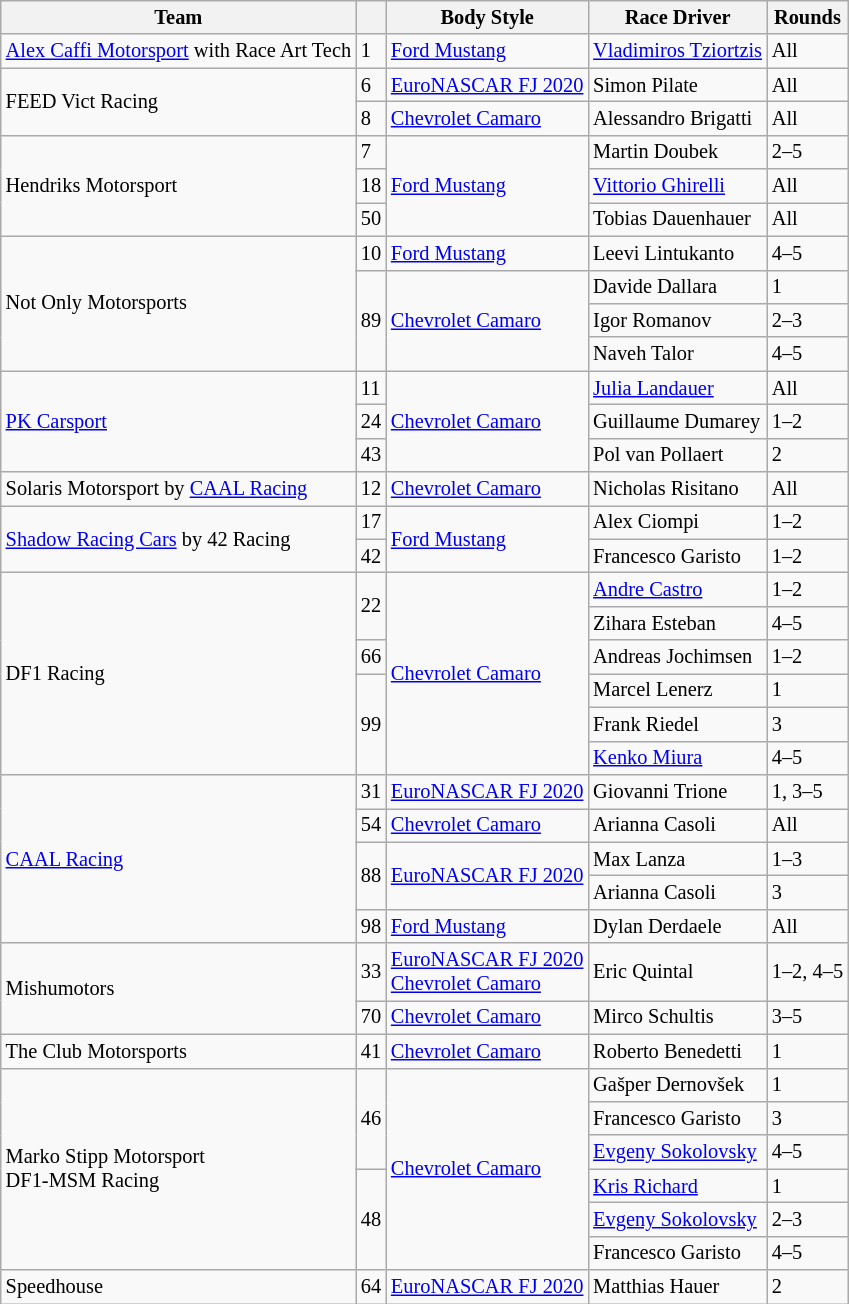<table class="wikitable" style="font-size: 85%">
<tr>
<th>Team</th>
<th></th>
<th>Body Style</th>
<th>Race Driver</th>
<th>Rounds</th>
</tr>
<tr>
<td> <a href='#'>Alex Caffi Motorsport</a> with Race Art Tech</td>
<td>1</td>
<td><a href='#'>Ford Mustang</a></td>
<td> <a href='#'>Vladimiros Tziortzis</a></td>
<td>All</td>
</tr>
<tr>
<td rowspan=2> FEED Vict Racing</td>
<td>6</td>
<td><a href='#'>EuroNASCAR FJ 2020</a></td>
<td> Simon Pilate</td>
<td>All</td>
</tr>
<tr>
<td>8</td>
<td><a href='#'>Chevrolet Camaro</a></td>
<td> Alessandro Brigatti</td>
<td>All</td>
</tr>
<tr>
<td rowspan=3> Hendriks Motorsport</td>
<td>7</td>
<td rowspan=3><a href='#'>Ford Mustang</a></td>
<td> Martin Doubek</td>
<td>2–5</td>
</tr>
<tr>
<td>18</td>
<td> <a href='#'>Vittorio Ghirelli</a></td>
<td>All</td>
</tr>
<tr>
<td>50</td>
<td> Tobias Dauenhauer</td>
<td>All</td>
</tr>
<tr>
<td rowspan=4> Not Only Motorsports</td>
<td>10</td>
<td><a href='#'>Ford Mustang</a></td>
<td> Leevi Lintukanto</td>
<td>4–5</td>
</tr>
<tr>
<td rowspan=3>89</td>
<td rowspan=3><a href='#'>Chevrolet Camaro</a></td>
<td> Davide Dallara</td>
<td>1</td>
</tr>
<tr>
<td> Igor Romanov</td>
<td>2–3</td>
</tr>
<tr>
<td> Naveh Talor</td>
<td>4–5</td>
</tr>
<tr>
<td rowspan=3> <a href='#'>PK Carsport</a></td>
<td>11</td>
<td rowspan=3><a href='#'>Chevrolet Camaro</a></td>
<td> <a href='#'>Julia Landauer</a></td>
<td>All</td>
</tr>
<tr>
<td>24</td>
<td> Guillaume Dumarey</td>
<td>1–2</td>
</tr>
<tr>
<td>43</td>
<td> Pol van Pollaert</td>
<td>2</td>
</tr>
<tr>
<td> Solaris Motorsport by <a href='#'>CAAL Racing</a></td>
<td>12</td>
<td><a href='#'>Chevrolet Camaro</a></td>
<td> Nicholas Risitano</td>
<td>All</td>
</tr>
<tr>
<td rowspan=2> <a href='#'>Shadow Racing Cars</a> by 42 Racing</td>
<td>17</td>
<td rowspan=2><a href='#'>Ford Mustang</a></td>
<td> Alex Ciompi</td>
<td>1–2</td>
</tr>
<tr>
<td>42</td>
<td> Francesco Garisto</td>
<td>1–2</td>
</tr>
<tr>
<td rowspan=6> DF1 Racing</td>
<td rowspan=2>22</td>
<td rowspan=6><a href='#'>Chevrolet Camaro</a></td>
<td> <a href='#'>Andre Castro</a></td>
<td>1–2</td>
</tr>
<tr>
<td> Zihara Esteban</td>
<td>4–5</td>
</tr>
<tr>
<td>66</td>
<td> Andreas Jochimsen</td>
<td>1–2</td>
</tr>
<tr>
<td rowspan=3>99</td>
<td> Marcel Lenerz</td>
<td>1</td>
</tr>
<tr>
<td> Frank Riedel</td>
<td>3</td>
</tr>
<tr>
<td> <a href='#'>Kenko Miura</a></td>
<td>4–5</td>
</tr>
<tr>
<td rowspan=5> <a href='#'>CAAL Racing</a></td>
<td>31</td>
<td><a href='#'>EuroNASCAR FJ 2020</a></td>
<td> Giovanni Trione</td>
<td>1, 3–5</td>
</tr>
<tr>
<td>54</td>
<td><a href='#'>Chevrolet Camaro</a></td>
<td> Arianna Casoli</td>
<td>All</td>
</tr>
<tr>
<td rowspan=2>88</td>
<td rowspan=2><a href='#'>EuroNASCAR FJ 2020</a></td>
<td> Max Lanza</td>
<td>1–3</td>
</tr>
<tr>
<td> Arianna Casoli</td>
<td>3</td>
</tr>
<tr>
<td>98</td>
<td><a href='#'>Ford Mustang</a></td>
<td> Dylan Derdaele</td>
<td>All</td>
</tr>
<tr>
<td rowspan=2> Mishumotors</td>
<td>33</td>
<td><a href='#'>EuroNASCAR FJ 2020</a> <small></small><br><a href='#'>Chevrolet Camaro</a> <small></small></td>
<td> Eric Quintal</td>
<td>1–2, 4–5</td>
</tr>
<tr>
<td>70</td>
<td><a href='#'>Chevrolet Camaro</a></td>
<td> Mirco Schultis</td>
<td>3–5</td>
</tr>
<tr>
<td> The Club Motorsports</td>
<td>41</td>
<td><a href='#'>Chevrolet Camaro</a></td>
<td> Roberto Benedetti</td>
<td>1</td>
</tr>
<tr>
<td rowspan=6> Marko Stipp Motorsport<br> DF1-MSM Racing</td>
<td rowspan=3>46</td>
<td rowspan=6><a href='#'>Chevrolet Camaro</a></td>
<td> Gašper Dernovšek</td>
<td>1</td>
</tr>
<tr>
<td> Francesco Garisto</td>
<td>3</td>
</tr>
<tr>
<td> <a href='#'>Evgeny Sokolovsky</a></td>
<td>4–5</td>
</tr>
<tr>
<td rowspan=3>48</td>
<td> <a href='#'>Kris Richard</a></td>
<td>1</td>
</tr>
<tr>
<td> <a href='#'>Evgeny Sokolovsky</a></td>
<td>2–3</td>
</tr>
<tr>
<td> Francesco Garisto</td>
<td>4–5</td>
</tr>
<tr>
<td> Speedhouse</td>
<td>64</td>
<td><a href='#'>EuroNASCAR FJ 2020</a></td>
<td> Matthias Hauer</td>
<td>2</td>
</tr>
</table>
